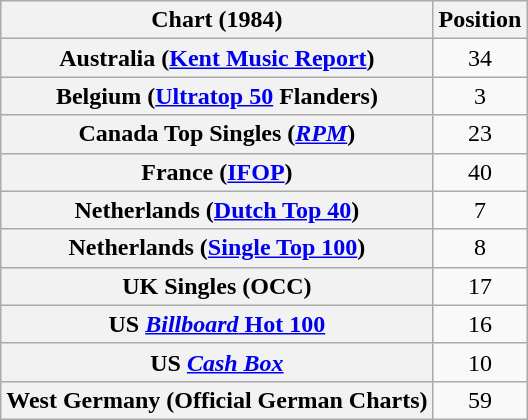<table class="wikitable sortable plainrowheaders" style="text-align:center">
<tr>
<th>Chart (1984)</th>
<th>Position</th>
</tr>
<tr>
<th scope="row">Australia (<a href='#'>Kent Music Report</a>)</th>
<td>34</td>
</tr>
<tr>
<th scope="row">Belgium (<a href='#'>Ultratop 50</a> Flanders)</th>
<td>3</td>
</tr>
<tr>
<th scope="row">Canada Top Singles (<em><a href='#'>RPM</a></em>)</th>
<td>23</td>
</tr>
<tr>
<th scope="row">France (<a href='#'>IFOP</a>)</th>
<td>40</td>
</tr>
<tr>
<th scope="row">Netherlands (<a href='#'>Dutch Top 40</a>)</th>
<td>7</td>
</tr>
<tr>
<th scope="row">Netherlands (<a href='#'>Single Top 100</a>)</th>
<td>8</td>
</tr>
<tr>
<th scope="row">UK Singles (OCC)</th>
<td>17</td>
</tr>
<tr>
<th scope="row">US <a href='#'><em>Billboard</em> Hot 100</a></th>
<td>16</td>
</tr>
<tr>
<th scope="row">US <em><a href='#'>Cash Box</a></em></th>
<td>10</td>
</tr>
<tr>
<th scope="row">West Germany (Official German Charts)</th>
<td>59</td>
</tr>
</table>
